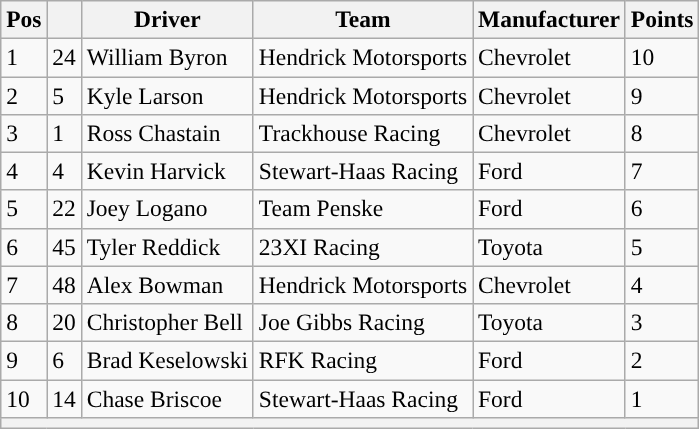<table class="wikitable" style="font-size:98%">
<tr>
<th>Pos</th>
<th></th>
<th>Driver</th>
<th>Team</th>
<th>Manufacturer</th>
<th>Points</th>
</tr>
<tr>
<td>1</td>
<td>24</td>
<td>William Byron</td>
<td>Hendrick Motorsports</td>
<td>Chevrolet</td>
<td>10</td>
</tr>
<tr>
<td>2</td>
<td>5</td>
<td>Kyle Larson</td>
<td>Hendrick Motorsports</td>
<td>Chevrolet</td>
<td>9</td>
</tr>
<tr>
<td>3</td>
<td>1</td>
<td>Ross Chastain</td>
<td>Trackhouse Racing</td>
<td>Chevrolet</td>
<td>8</td>
</tr>
<tr>
<td>4</td>
<td>4</td>
<td>Kevin Harvick</td>
<td>Stewart-Haas Racing</td>
<td>Ford</td>
<td>7</td>
</tr>
<tr>
<td>5</td>
<td>22</td>
<td>Joey Logano</td>
<td>Team Penske</td>
<td>Ford</td>
<td>6</td>
</tr>
<tr>
<td>6</td>
<td>45</td>
<td>Tyler Reddick</td>
<td>23XI Racing</td>
<td>Toyota</td>
<td>5</td>
</tr>
<tr>
<td>7</td>
<td>48</td>
<td>Alex Bowman</td>
<td>Hendrick Motorsports</td>
<td>Chevrolet</td>
<td>4</td>
</tr>
<tr>
<td>8</td>
<td>20</td>
<td>Christopher Bell</td>
<td>Joe Gibbs Racing</td>
<td>Toyota</td>
<td>3</td>
</tr>
<tr>
<td>9</td>
<td>6</td>
<td>Brad Keselowski</td>
<td>RFK Racing</td>
<td>Ford</td>
<td>2</td>
</tr>
<tr>
<td>10</td>
<td>14</td>
<td>Chase Briscoe</td>
<td>Stewart-Haas Racing</td>
<td>Ford</td>
<td>1</td>
</tr>
<tr>
<th colspan="6"></th>
</tr>
</table>
